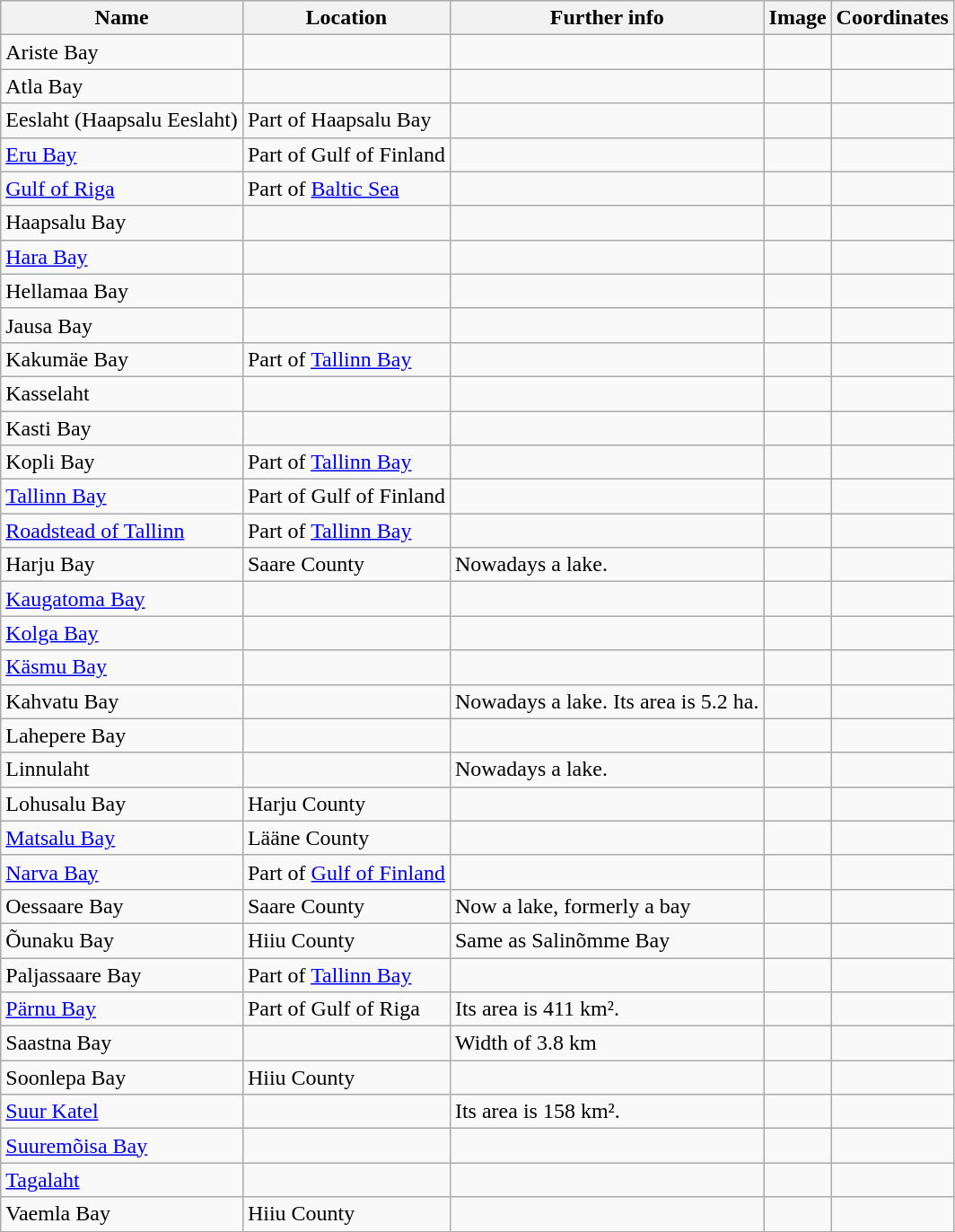<table class="wikitable sortable">
<tr>
<th>Name</th>
<th>Location</th>
<th>Further info</th>
<th>Image</th>
<th>Coordinates</th>
</tr>
<tr>
<td>Ariste Bay</td>
<td></td>
<td></td>
<td></td>
<td></td>
</tr>
<tr>
<td>Atla Bay</td>
<td></td>
<td></td>
<td></td>
<td></td>
</tr>
<tr>
<td>Eeslaht (Haapsalu Eeslaht)</td>
<td>Part of Haapsalu Bay</td>
<td></td>
<td></td>
<td></td>
</tr>
<tr>
<td><a href='#'>Eru Bay</a></td>
<td>Part of Gulf of Finland</td>
<td></td>
<td></td>
<td></td>
</tr>
<tr>
<td><a href='#'>Gulf of Riga</a></td>
<td>Part of <a href='#'>Baltic Sea</a></td>
<td></td>
<td></td>
<td></td>
</tr>
<tr>
<td>Haapsalu Bay</td>
<td></td>
<td></td>
<td></td>
<td></td>
</tr>
<tr>
<td><a href='#'>Hara Bay</a></td>
<td></td>
<td></td>
<td></td>
<td></td>
</tr>
<tr>
<td>Hellamaa Bay</td>
<td></td>
<td></td>
<td></td>
<td></td>
</tr>
<tr>
<td>Jausa Bay</td>
<td></td>
<td></td>
<td></td>
<td></td>
</tr>
<tr>
<td>Kakumäe Bay</td>
<td>Part of <a href='#'>Tallinn Bay</a></td>
<td></td>
<td></td>
<td></td>
</tr>
<tr>
<td>Kasselaht</td>
<td></td>
<td></td>
<td></td>
<td></td>
</tr>
<tr>
<td>Kasti Bay</td>
<td></td>
<td></td>
<td></td>
<td></td>
</tr>
<tr>
<td>Kopli Bay</td>
<td>Part of <a href='#'>Tallinn Bay</a></td>
<td></td>
<td></td>
<td></td>
</tr>
<tr>
<td><a href='#'>Tallinn Bay</a></td>
<td>Part of Gulf of Finland</td>
<td></td>
<td></td>
<td></td>
</tr>
<tr>
<td><a href='#'>Roadstead of Tallinn</a></td>
<td>Part of <a href='#'>Tallinn Bay</a></td>
<td></td>
<td></td>
<td></td>
</tr>
<tr>
<td>Harju Bay</td>
<td>Saare County</td>
<td>Nowadays a lake.</td>
<td></td>
<td></td>
</tr>
<tr>
<td><a href='#'>Kaugatoma Bay</a></td>
<td></td>
<td></td>
<td></td>
<td></td>
</tr>
<tr>
<td><a href='#'>Kolga Bay</a></td>
<td></td>
<td></td>
<td></td>
<td></td>
</tr>
<tr>
<td><a href='#'>Käsmu Bay</a></td>
<td></td>
<td></td>
<td></td>
<td></td>
</tr>
<tr>
<td>Kahvatu Bay</td>
<td></td>
<td>Nowadays a lake. Its area is 5.2 ha.</td>
<td></td>
<td></td>
</tr>
<tr>
<td>Lahepere Bay</td>
<td></td>
<td></td>
<td></td>
<td></td>
</tr>
<tr>
<td>Linnulaht</td>
<td></td>
<td>Nowadays a lake.</td>
<td></td>
<td></td>
</tr>
<tr>
<td>Lohusalu Bay</td>
<td>Harju County</td>
<td></td>
<td></td>
<td></td>
</tr>
<tr>
<td><a href='#'>Matsalu Bay</a></td>
<td>Lääne County</td>
<td></td>
<td></td>
<td></td>
</tr>
<tr>
<td><a href='#'>Narva Bay</a></td>
<td>Part of <a href='#'>Gulf of Finland</a></td>
<td></td>
<td></td>
<td></td>
</tr>
<tr>
<td>Oessaare Bay</td>
<td>Saare County</td>
<td>Now a lake, formerly a bay</td>
<td></td>
<td></td>
</tr>
<tr>
<td>Õunaku Bay</td>
<td>Hiiu County</td>
<td>Same as Salinõmme Bay</td>
<td></td>
<td></td>
</tr>
<tr>
<td>Paljassaare Bay</td>
<td>Part of <a href='#'>Tallinn Bay</a></td>
<td></td>
<td></td>
<td></td>
</tr>
<tr>
<td><a href='#'>Pärnu Bay</a></td>
<td>Part of Gulf of Riga</td>
<td>Its area is 411 km².</td>
<td></td>
<td></td>
</tr>
<tr>
<td>Saastna Bay</td>
<td></td>
<td>Width of 3.8 km</td>
<td></td>
<td></td>
</tr>
<tr>
<td>Soonlepa Bay</td>
<td>Hiiu County</td>
<td></td>
<td></td>
<td></td>
</tr>
<tr>
<td><a href='#'>Suur Katel</a></td>
<td></td>
<td>Its area is 158 km².</td>
<td></td>
<td></td>
</tr>
<tr>
<td><a href='#'>Suuremõisa Bay</a></td>
<td></td>
<td></td>
<td></td>
<td></td>
</tr>
<tr>
<td><a href='#'>Tagalaht</a></td>
<td></td>
<td></td>
<td></td>
<td></td>
</tr>
<tr>
<td>Vaemla Bay</td>
<td>Hiiu County</td>
<td></td>
<td></td>
<td></td>
</tr>
</table>
